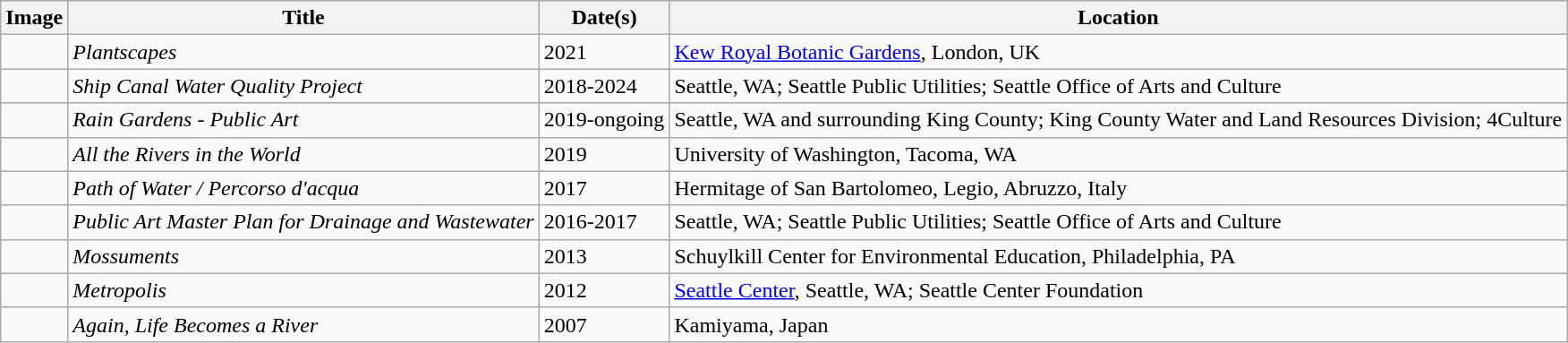<table class="wikitable">
<tr>
<th>Image</th>
<th>Title</th>
<th>Date(s)</th>
<th>Location</th>
</tr>
<tr>
<td></td>
<td><em>Plantscapes</em></td>
<td>2021</td>
<td><a href='#'>Kew Royal Botanic Gardens</a>, London, UK</td>
</tr>
<tr>
<td></td>
<td><em>Ship Canal Water Quality Project</em></td>
<td>2018-2024</td>
<td>Seattle, WA; Seattle Public Utilities; Seattle Office of Arts and Culture</td>
</tr>
<tr>
<td></td>
<td><em>Rain Gardens - Public Art</em></td>
<td>2019-ongoing</td>
<td>Seattle, WA and surrounding King County; King County Water and Land Resources Division; 4Culture</td>
</tr>
<tr>
<td></td>
<td><em>All the Rivers in the World</em></td>
<td>2019</td>
<td>University of Washington, Tacoma, WA</td>
</tr>
<tr>
<td></td>
<td><em>Path of Water / Percorso d'acqua</em></td>
<td>2017</td>
<td>Hermitage of San Bartolomeo, Legio, Abruzzo, Italy</td>
</tr>
<tr>
<td></td>
<td><em>Public Art Master Plan for Drainage and Wastewater</em></td>
<td>2016-2017</td>
<td>Seattle, WA; Seattle Public Utilities; Seattle Office of Arts and Culture</td>
</tr>
<tr>
<td></td>
<td><em>Mossuments</em></td>
<td>2013</td>
<td>Schuylkill Center for Environmental Education, Philadelphia, PA</td>
</tr>
<tr>
<td></td>
<td><em>Metropolis</em></td>
<td>2012</td>
<td><a href='#'>Seattle Center</a>, Seattle, WA; Seattle Center Foundation</td>
</tr>
<tr>
<td></td>
<td><em>Again, Life Becomes a River</em></td>
<td>2007</td>
<td>Kamiyama, Japan</td>
</tr>
</table>
